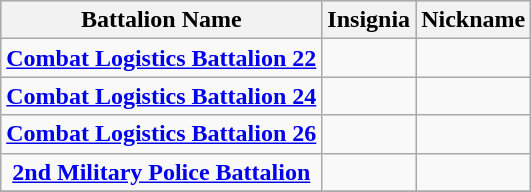<table class="wikitable sortable" style="text-align:center;">
<tr bgcolor="#CCCCCC">
<th><strong>Battalion Name</strong></th>
<th><strong>Insignia</strong></th>
<th><strong>Nickname</strong></th>
</tr>
<tr>
<td><strong><a href='#'>Combat Logistics Battalion 22</a></strong></td>
<td></td>
<td></td>
</tr>
<tr>
<td><strong><a href='#'>Combat Logistics Battalion 24</a></strong></td>
<td></td>
<td></td>
</tr>
<tr>
<td><strong><a href='#'>Combat Logistics Battalion 26</a></strong></td>
<td></td>
<td></td>
</tr>
<tr>
<td><strong><a href='#'>2nd Military Police Battalion</a></strong></td>
<td></td>
<td></td>
</tr>
<tr>
</tr>
</table>
